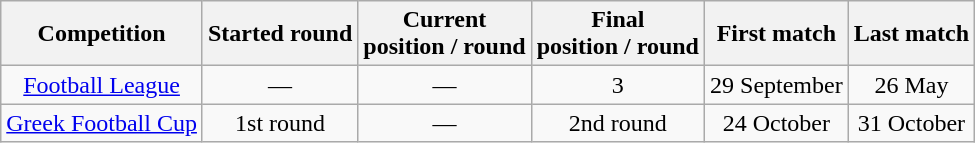<table class="wikitable" style="text-align:center">
<tr>
<th>Competition</th>
<th>Started round</th>
<th>Current<br>position / round</th>
<th>Final<br>position / round</th>
<th>First match</th>
<th>Last match</th>
</tr>
<tr>
<td><a href='#'>Football League</a></td>
<td>—</td>
<td>—</td>
<td>3</td>
<td>29 September</td>
<td>26 May</td>
</tr>
<tr>
<td><a href='#'>Greek Football Cup</a></td>
<td>1st round</td>
<td>—</td>
<td>2nd round</td>
<td>24 October</td>
<td>31 October</td>
</tr>
</table>
